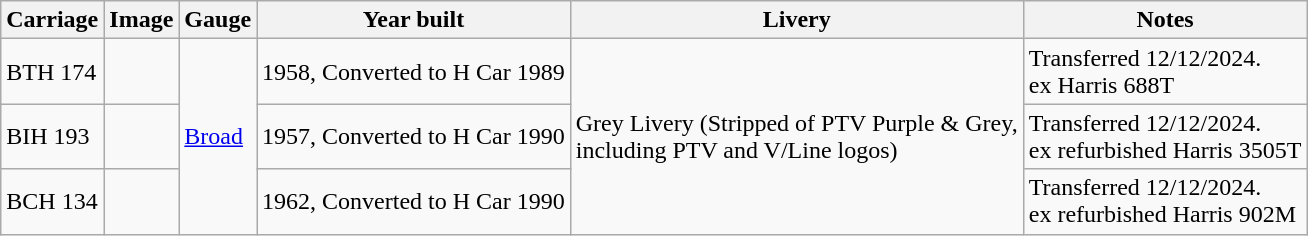<table class="wikitable">
<tr>
<th>Carriage</th>
<th>Image</th>
<th>Gauge</th>
<th>Year built</th>
<th>Livery</th>
<th>Notes</th>
</tr>
<tr>
<td>BTH 174</td>
<td></td>
<td rowspan="3"><a href='#'>Broad</a></td>
<td>1958, Converted to H Car 1989</td>
<td rowspan="3">Grey Livery (Stripped of PTV Purple & Grey,<br>including PTV and V/Line logos)</td>
<td>Transferred 12/12/2024.<br>ex Harris 688T</td>
</tr>
<tr>
<td>BIH 193</td>
<td></td>
<td>1957, Converted to H Car 1990</td>
<td>Transferred 12/12/2024.<br>ex refurbished Harris 3505T</td>
</tr>
<tr>
<td>BCH 134</td>
<td></td>
<td>1962, Converted to H Car 1990</td>
<td>Transferred 12/12/2024.<br>ex refurbished Harris 902M</td>
</tr>
</table>
